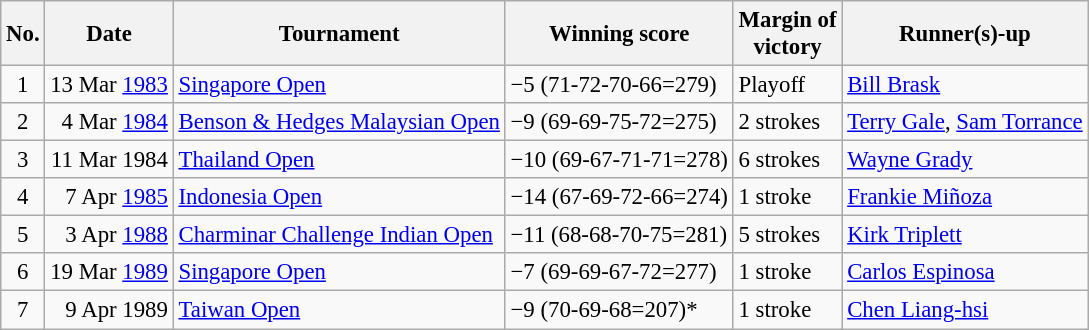<table class="wikitable" style="font-size:95%;">
<tr>
<th>No.</th>
<th>Date</th>
<th>Tournament</th>
<th>Winning score</th>
<th>Margin of<br>victory</th>
<th>Runner(s)-up</th>
</tr>
<tr>
<td align=center>1</td>
<td align=right>13 Mar <a href='#'>1983</a></td>
<td><a href='#'>Singapore Open</a></td>
<td>−5 (71-72-70-66=279)</td>
<td>Playoff</td>
<td> <a href='#'>Bill Brask</a></td>
</tr>
<tr>
<td align=center>2</td>
<td align=right>4 Mar <a href='#'>1984</a></td>
<td><a href='#'>Benson & Hedges Malaysian Open</a></td>
<td>−9 (69-69-75-72=275)</td>
<td>2 strokes</td>
<td> <a href='#'>Terry Gale</a>,  <a href='#'>Sam Torrance</a></td>
</tr>
<tr>
<td align=center>3</td>
<td align=right>11 Mar 1984</td>
<td><a href='#'>Thailand Open</a></td>
<td>−10 (69-67-71-71=278)</td>
<td>6 strokes</td>
<td> <a href='#'>Wayne Grady</a></td>
</tr>
<tr>
<td align=center>4</td>
<td align=right>7 Apr <a href='#'>1985</a></td>
<td><a href='#'>Indonesia Open</a></td>
<td>−14 (67-69-72-66=274)</td>
<td>1 stroke</td>
<td> <a href='#'>Frankie Miñoza</a></td>
</tr>
<tr>
<td align=center>5</td>
<td align=right>3 Apr <a href='#'>1988</a></td>
<td><a href='#'>Charminar Challenge Indian Open</a></td>
<td>−11 (68-68-70-75=281)</td>
<td>5 strokes</td>
<td> <a href='#'>Kirk Triplett</a></td>
</tr>
<tr>
<td align=center>6</td>
<td align=right>19 Mar <a href='#'>1989</a></td>
<td><a href='#'>Singapore Open</a></td>
<td>−7 (69-69-67-72=277)</td>
<td>1 stroke</td>
<td> <a href='#'>Carlos Espinosa</a></td>
</tr>
<tr>
<td align=center>7</td>
<td align=right>9 Apr 1989</td>
<td><a href='#'>Taiwan Open</a></td>
<td>−9 (70-69-68=207)*</td>
<td>1 stroke</td>
<td> <a href='#'>Chen Liang-hsi</a></td>
</tr>
</table>
